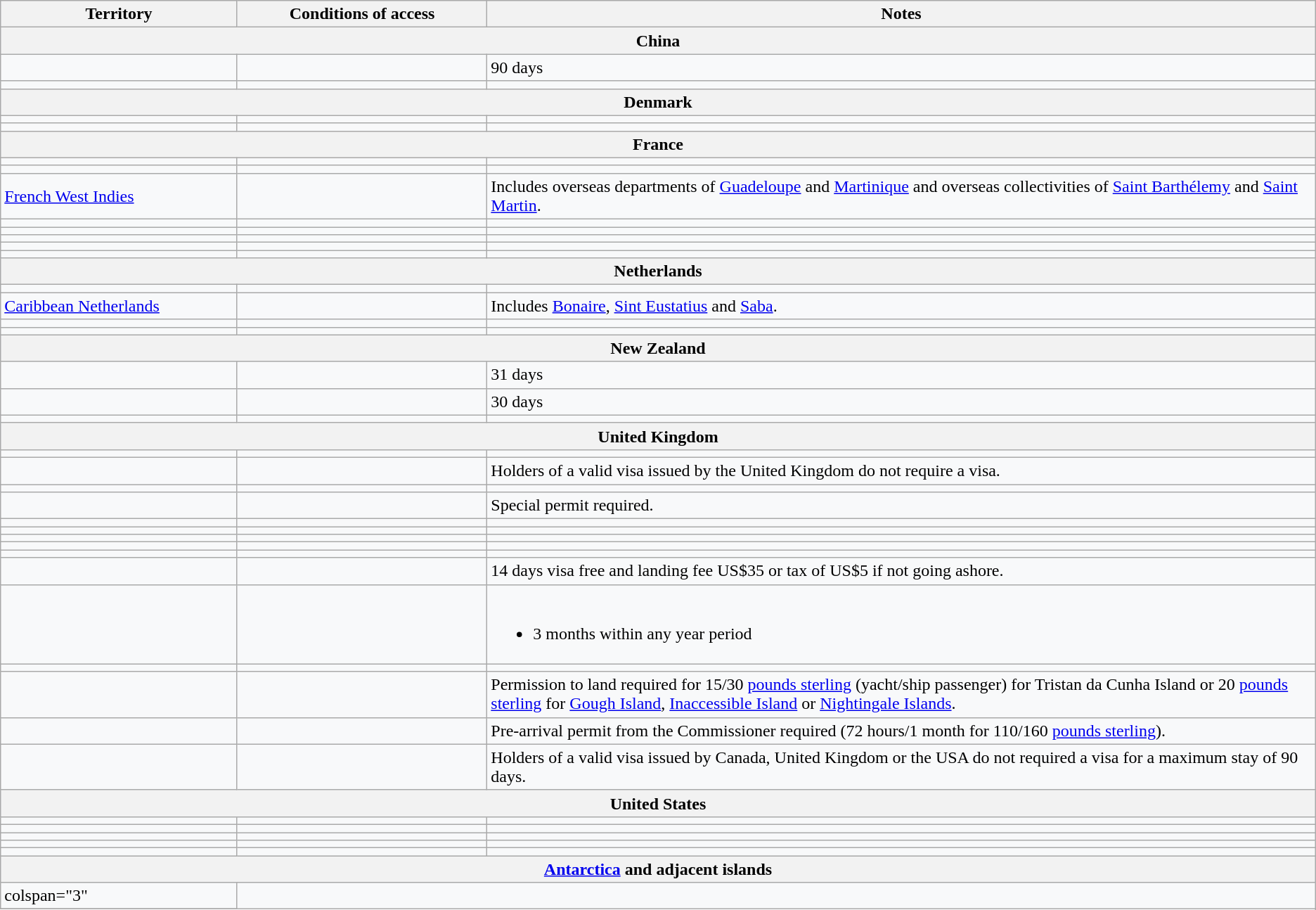<table class="wikitable sortable sticky-header mw-datatable" style="text-align: left; table-layout: fixed;background:#f8f9faff; ">
<tr>
<th width="18%">Territory</th>
<th width="19%">Conditions of access</th>
<th>Notes</th>
</tr>
<tr>
<th colspan="3">China</th>
</tr>
<tr>
<td></td>
<td></td>
<td>90 days</td>
</tr>
<tr>
<td></td>
<td></td>
<td></td>
</tr>
<tr>
<th colspan="3">Denmark</th>
</tr>
<tr>
<td></td>
<td></td>
<td></td>
</tr>
<tr>
<td></td>
<td></td>
<td></td>
</tr>
<tr>
<th colspan="3">France</th>
</tr>
<tr>
<td></td>
<td></td>
<td></td>
</tr>
<tr>
<td></td>
<td></td>
<td></td>
</tr>
<tr>
<td> <a href='#'>French West Indies</a></td>
<td></td>
<td>Includes overseas departments of <a href='#'>Guadeloupe</a> and <a href='#'>Martinique</a> and overseas collectivities of <a href='#'>Saint Barthélemy</a> and <a href='#'>Saint Martin</a>.</td>
</tr>
<tr>
<td></td>
<td></td>
<td></td>
</tr>
<tr>
<td></td>
<td></td>
<td></td>
</tr>
<tr>
<td></td>
<td></td>
<td></td>
</tr>
<tr>
<td></td>
<td></td>
<td></td>
</tr>
<tr>
<td></td>
<td></td>
<td></td>
</tr>
<tr>
<th colspan="3">Netherlands</th>
</tr>
<tr>
<td></td>
<td></td>
<td></td>
</tr>
<tr>
<td> <a href='#'>Caribbean Netherlands</a></td>
<td></td>
<td>Includes <a href='#'>Bonaire</a>, <a href='#'>Sint Eustatius</a> and <a href='#'>Saba</a>.</td>
</tr>
<tr>
<td></td>
<td></td>
<td></td>
</tr>
<tr>
<td></td>
<td></td>
<td></td>
</tr>
<tr>
<th colspan="3">New Zealand</th>
</tr>
<tr>
<td></td>
<td></td>
<td>31 days</td>
</tr>
<tr>
<td></td>
<td></td>
<td>30 days</td>
</tr>
<tr>
<td></td>
<td></td>
<td></td>
</tr>
<tr>
<th colspan="3">United Kingdom</th>
</tr>
<tr>
<td></td>
<td></td>
<td></td>
</tr>
<tr>
<td></td>
<td></td>
<td>Holders of a valid visa issued by the United Kingdom do not require a visa.</td>
</tr>
<tr>
<td></td>
<td></td>
<td></td>
</tr>
<tr>
<td></td>
<td></td>
<td>Special permit required.</td>
</tr>
<tr>
<td></td>
<td></td>
<td></td>
</tr>
<tr>
<td></td>
<td></td>
<td></td>
</tr>
<tr>
<td></td>
<td></td>
<td></td>
</tr>
<tr>
<td></td>
<td></td>
<td></td>
</tr>
<tr>
<td></td>
<td></td>
<td></td>
</tr>
<tr>
<td></td>
<td></td>
<td>14 days visa free and landing fee US$35 or tax of US$5 if not going ashore.</td>
</tr>
<tr>
<td></td>
<td></td>
<td><br><ul><li>3 months within any year period</li></ul></td>
</tr>
<tr>
<td></td>
<td></td>
<td></td>
</tr>
<tr>
<td></td>
<td></td>
<td>Permission to land required for 15/30 <a href='#'>pounds sterling</a> (yacht/ship passenger) for Tristan da Cunha Island or 20 <a href='#'>pounds sterling</a> for <a href='#'>Gough Island</a>, <a href='#'>Inaccessible Island</a> or <a href='#'>Nightingale Islands</a>.</td>
</tr>
<tr>
<td></td>
<td></td>
<td>Pre-arrival permit from the Commissioner required (72 hours/1 month for 110/160 <a href='#'>pounds sterling</a>).</td>
</tr>
<tr>
<td></td>
<td></td>
<td>Holders of a valid visa issued by Canada, United Kingdom or the USA do not required a visa for a maximum stay of 90 days.</td>
</tr>
<tr>
<th colspan="3">United States</th>
</tr>
<tr>
<td></td>
<td></td>
<td></td>
</tr>
<tr>
<td></td>
<td></td>
<td></td>
</tr>
<tr>
<td></td>
<td></td>
<td></td>
</tr>
<tr>
<td></td>
<td></td>
<td></td>
</tr>
<tr>
<td></td>
<td></td>
<td></td>
</tr>
<tr>
<th colspan="3"><a href='#'>Antarctica</a> and adjacent islands</th>
</tr>
<tr>
<td>colspan="3" </td>
</tr>
<tr>
</tr>
</table>
